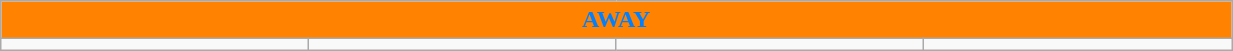<table class="wikitable collapsible collapsed" style="width:65%">
<tr>
<th colspan=6 ! style="color:#0080FF; background:#FF8200">AWAY</th>
</tr>
<tr>
<td></td>
<td></td>
<td></td>
<td></td>
</tr>
</table>
